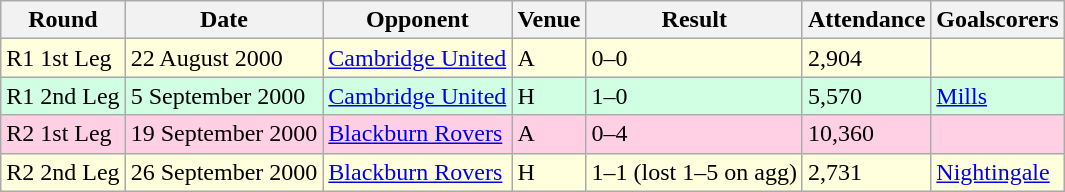<table class="wikitable">
<tr>
<th>Round</th>
<th>Date</th>
<th>Opponent</th>
<th>Venue</th>
<th>Result</th>
<th>Attendance</th>
<th>Goalscorers</th>
</tr>
<tr style="background-color: #ffffdd;">
<td>R1 1st Leg</td>
<td>22 August 2000</td>
<td><a href='#'>Cambridge United</a></td>
<td>A</td>
<td>0–0</td>
<td>2,904</td>
<td></td>
</tr>
<tr style="background-color: #d0ffe3;">
<td>R1 2nd Leg</td>
<td>5 September 2000</td>
<td><a href='#'>Cambridge United</a></td>
<td>H</td>
<td>1–0</td>
<td>5,570</td>
<td><a href='#'>Mills</a></td>
</tr>
<tr style="background-color: #ffd0e3;">
<td>R2 1st Leg</td>
<td>19 September 2000</td>
<td><a href='#'>Blackburn Rovers</a></td>
<td>A</td>
<td>0–4</td>
<td>10,360</td>
<td></td>
</tr>
<tr style="background-color: #ffffdd;">
<td>R2 2nd Leg</td>
<td>26 September 2000</td>
<td><a href='#'>Blackburn Rovers</a></td>
<td>H</td>
<td>1–1 (lost 1–5 on agg)</td>
<td>2,731</td>
<td><a href='#'>Nightingale</a></td>
</tr>
</table>
